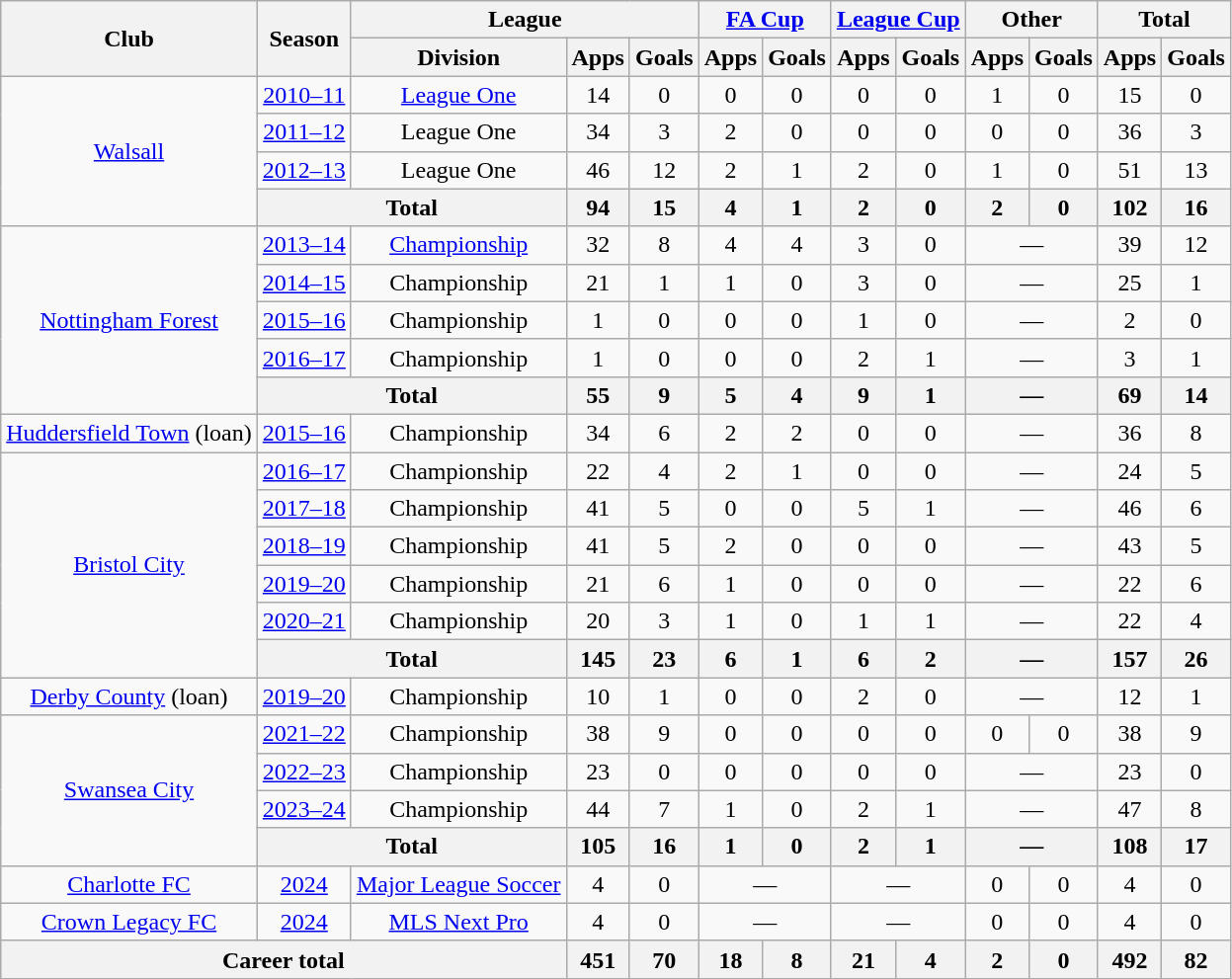<table class=wikitable style="text-align:center">
<tr>
<th rowspan=2>Club</th>
<th rowspan=2>Season</th>
<th colspan=3>League</th>
<th colspan=2><a href='#'>FA Cup</a></th>
<th colspan=2><a href='#'>League Cup</a></th>
<th colspan=2>Other</th>
<th colspan=2>Total</th>
</tr>
<tr>
<th>Division</th>
<th>Apps</th>
<th>Goals</th>
<th>Apps</th>
<th>Goals</th>
<th>Apps</th>
<th>Goals</th>
<th>Apps</th>
<th>Goals</th>
<th>Apps</th>
<th>Goals</th>
</tr>
<tr>
<td rowspan="4"><a href='#'>Walsall</a></td>
<td><a href='#'>2010–11</a></td>
<td><a href='#'>League One</a></td>
<td>14</td>
<td>0</td>
<td>0</td>
<td>0</td>
<td>0</td>
<td>0</td>
<td>1</td>
<td>0</td>
<td>15</td>
<td>0</td>
</tr>
<tr>
<td><a href='#'>2011–12</a></td>
<td>League One</td>
<td>34</td>
<td>3</td>
<td>2</td>
<td>0</td>
<td>0</td>
<td>0</td>
<td>0</td>
<td>0</td>
<td>36</td>
<td>3</td>
</tr>
<tr>
<td><a href='#'>2012–13</a></td>
<td>League One</td>
<td>46</td>
<td>12</td>
<td>2</td>
<td>1</td>
<td>2</td>
<td>0</td>
<td>1</td>
<td>0</td>
<td>51</td>
<td>13</td>
</tr>
<tr>
<th colspan="2">Total</th>
<th>94</th>
<th>15</th>
<th>4</th>
<th>1</th>
<th>2</th>
<th>0</th>
<th>2</th>
<th>0</th>
<th>102</th>
<th>16</th>
</tr>
<tr>
<td rowspan="5"><a href='#'>Nottingham Forest</a></td>
<td><a href='#'>2013–14</a></td>
<td><a href='#'>Championship</a></td>
<td>32</td>
<td>8</td>
<td>4</td>
<td>4</td>
<td>3</td>
<td>0</td>
<td colspan="2">—</td>
<td>39</td>
<td>12</td>
</tr>
<tr>
<td><a href='#'>2014–15</a></td>
<td>Championship</td>
<td>21</td>
<td>1</td>
<td>1</td>
<td>0</td>
<td>3</td>
<td>0</td>
<td colspan="2">—</td>
<td>25</td>
<td>1</td>
</tr>
<tr>
<td><a href='#'>2015–16</a></td>
<td>Championship</td>
<td>1</td>
<td>0</td>
<td>0</td>
<td>0</td>
<td>1</td>
<td>0</td>
<td colspan="2">—</td>
<td>2</td>
<td>0</td>
</tr>
<tr>
<td><a href='#'>2016–17</a></td>
<td>Championship</td>
<td>1</td>
<td>0</td>
<td>0</td>
<td>0</td>
<td>2</td>
<td>1</td>
<td colspan="2">—</td>
<td>3</td>
<td>1</td>
</tr>
<tr>
<th colspan="2">Total</th>
<th>55</th>
<th>9</th>
<th>5</th>
<th>4</th>
<th>9</th>
<th>1</th>
<th colspan="2">—</th>
<th>69</th>
<th>14</th>
</tr>
<tr>
<td><a href='#'>Huddersfield Town</a> (loan)</td>
<td><a href='#'>2015–16</a></td>
<td>Championship</td>
<td>34</td>
<td>6</td>
<td>2</td>
<td>2</td>
<td>0</td>
<td>0</td>
<td colspan="2">—</td>
<td>36</td>
<td>8</td>
</tr>
<tr>
<td rowspan="6"><a href='#'>Bristol City</a></td>
<td><a href='#'>2016–17</a></td>
<td>Championship</td>
<td>22</td>
<td>4</td>
<td>2</td>
<td>1</td>
<td>0</td>
<td>0</td>
<td colspan="2">—</td>
<td>24</td>
<td>5</td>
</tr>
<tr>
<td><a href='#'>2017–18</a></td>
<td>Championship</td>
<td>41</td>
<td>5</td>
<td>0</td>
<td>0</td>
<td>5</td>
<td>1</td>
<td colspan="2">—</td>
<td>46</td>
<td>6</td>
</tr>
<tr>
<td><a href='#'>2018–19</a></td>
<td>Championship</td>
<td>41</td>
<td>5</td>
<td>2</td>
<td>0</td>
<td>0</td>
<td>0</td>
<td colspan="2">—</td>
<td>43</td>
<td>5</td>
</tr>
<tr>
<td><a href='#'>2019–20</a></td>
<td>Championship</td>
<td>21</td>
<td>6</td>
<td>1</td>
<td>0</td>
<td>0</td>
<td>0</td>
<td colspan="2">—</td>
<td>22</td>
<td>6</td>
</tr>
<tr>
<td><a href='#'>2020–21</a></td>
<td>Championship</td>
<td>20</td>
<td>3</td>
<td>1</td>
<td>0</td>
<td>1</td>
<td>1</td>
<td colspan="2">—</td>
<td>22</td>
<td>4</td>
</tr>
<tr>
<th colspan="2">Total</th>
<th>145</th>
<th>23</th>
<th>6</th>
<th>1</th>
<th>6</th>
<th>2</th>
<th colspan="2">—</th>
<th>157</th>
<th>26</th>
</tr>
<tr>
<td><a href='#'>Derby County</a> (loan)</td>
<td><a href='#'>2019–20</a></td>
<td>Championship</td>
<td>10</td>
<td>1</td>
<td>0</td>
<td>0</td>
<td>2</td>
<td>0</td>
<td colspan="2">—</td>
<td>12</td>
<td>1</td>
</tr>
<tr>
<td rowspan="4"><a href='#'>Swansea City</a></td>
<td><a href='#'>2021–22</a></td>
<td>Championship</td>
<td>38</td>
<td>9</td>
<td>0</td>
<td>0</td>
<td>0</td>
<td>0</td>
<td>0</td>
<td>0</td>
<td>38</td>
<td>9</td>
</tr>
<tr>
<td><a href='#'>2022–23</a></td>
<td>Championship</td>
<td>23</td>
<td>0</td>
<td>0</td>
<td>0</td>
<td>0</td>
<td>0</td>
<td colspan="2">—</td>
<td>23</td>
<td>0</td>
</tr>
<tr>
<td><a href='#'>2023–24</a></td>
<td>Championship</td>
<td>44</td>
<td>7</td>
<td>1</td>
<td>0</td>
<td>2</td>
<td>1</td>
<td colspan="2">—</td>
<td>47</td>
<td>8</td>
</tr>
<tr>
<th colspan="2">Total</th>
<th>105</th>
<th>16</th>
<th>1</th>
<th>0</th>
<th>2</th>
<th>1</th>
<th colspan="2">—</th>
<th>108</th>
<th>17</th>
</tr>
<tr>
<td><a href='#'>Charlotte FC</a></td>
<td><a href='#'>2024</a></td>
<td><a href='#'>Major League Soccer</a></td>
<td>4</td>
<td>0</td>
<td colspan="2">—</td>
<td colspan="2">—</td>
<td>0</td>
<td>0</td>
<td>4</td>
<td>0</td>
</tr>
<tr>
<td><a href='#'>Crown Legacy FC</a></td>
<td><a href='#'>2024</a></td>
<td><a href='#'>MLS Next Pro</a></td>
<td>4</td>
<td>0</td>
<td colspan="2">—</td>
<td colspan="2">—</td>
<td>0</td>
<td>0</td>
<td>4</td>
<td>0</td>
</tr>
<tr>
<th colspan="3">Career total</th>
<th>451</th>
<th>70</th>
<th>18</th>
<th>8</th>
<th>21</th>
<th>4</th>
<th>2</th>
<th>0</th>
<th>492</th>
<th>82</th>
</tr>
</table>
